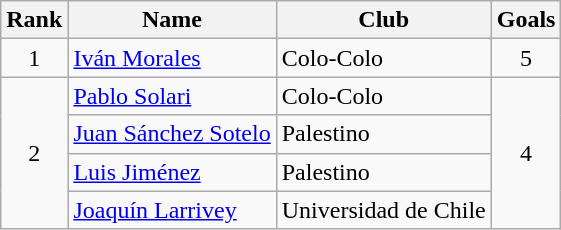<table class="wikitable" border="1">
<tr>
<th>Rank</th>
<th>Name</th>
<th>Club</th>
<th>Goals</th>
</tr>
<tr>
<td align=center>1</td>
<td> <a href='#'>Iván Morales</a></td>
<td>Colo-Colo</td>
<td align=center>5</td>
</tr>
<tr>
<td rowspan=4 align=center>2</td>
<td> <a href='#'>Pablo Solari</a></td>
<td>Colo-Colo</td>
<td rowspan=4 align=center>4</td>
</tr>
<tr>
<td> <a href='#'>Juan Sánchez Sotelo</a></td>
<td>Palestino</td>
</tr>
<tr>
<td> <a href='#'>Luis Jiménez</a></td>
<td>Palestino</td>
</tr>
<tr>
<td> <a href='#'>Joaquín Larrivey</a></td>
<td>Universidad de Chile</td>
</tr>
</table>
